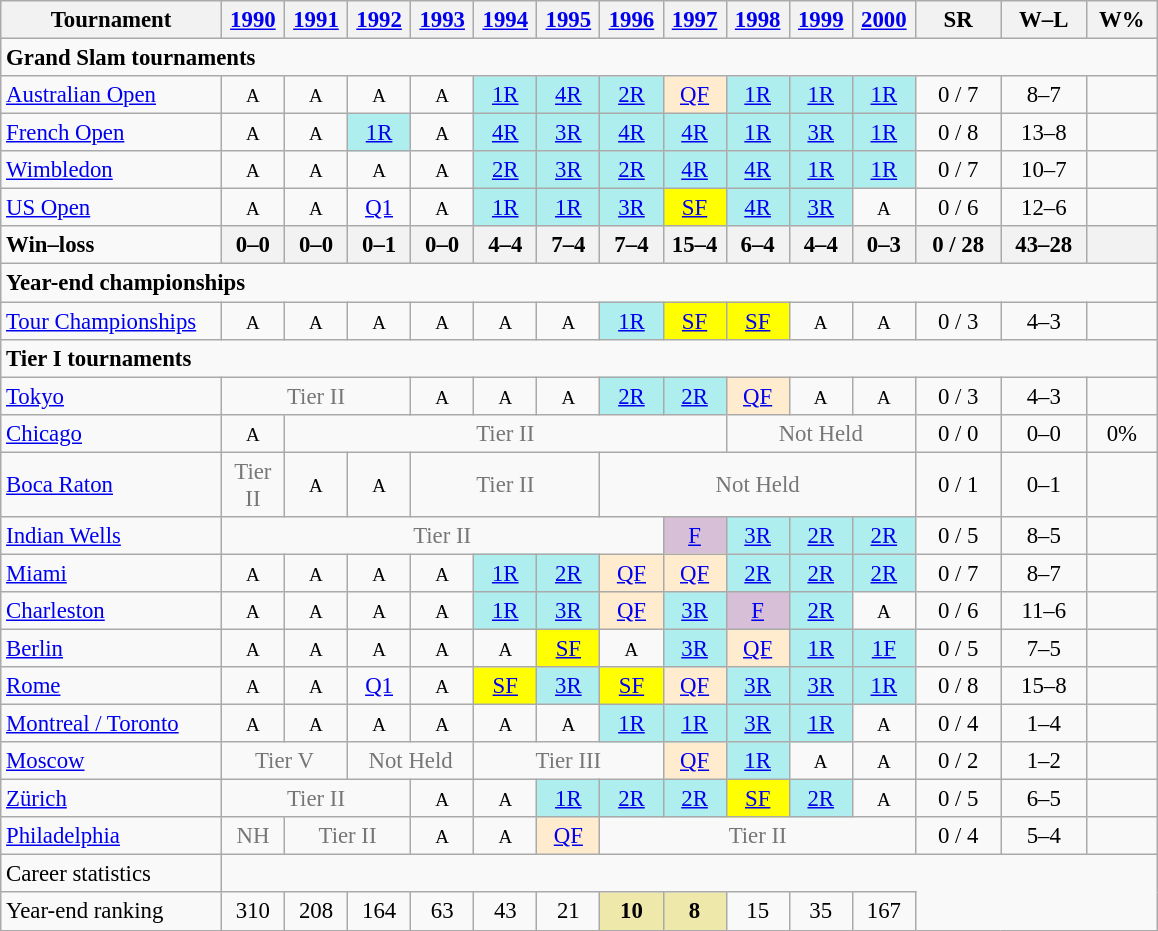<table class=wikitable style=text-align:center;font-size:95%>
<tr>
<th width=140>Tournament</th>
<th width=35><a href='#'>1990</a></th>
<th width=35><a href='#'>1991</a></th>
<th width=35><a href='#'>1992</a></th>
<th width=35><a href='#'>1993</a></th>
<th width=35><a href='#'>1994</a></th>
<th width=35><a href='#'>1995</a></th>
<th width=35><a href='#'>1996</a></th>
<th width=35><a href='#'>1997</a></th>
<th width=35><a href='#'>1998</a></th>
<th width=35><a href='#'>1999</a></th>
<th width=35><a href='#'>2000</a></th>
<th width=50>SR</th>
<th width=50>W–L</th>
<th width=40>W%</th>
</tr>
<tr>
<td colspan=15 align=left><strong>Grand Slam tournaments</strong></td>
</tr>
<tr>
<td align=left><a href='#'>Australian Open</a></td>
<td><small>A</small></td>
<td><small>A</small></td>
<td><small>A</small></td>
<td><small>A</small></td>
<td bgcolor=afeeee><a href='#'>1R</a></td>
<td bgcolor=afeeee><a href='#'>4R</a></td>
<td bgcolor=afeeee><a href='#'>2R</a></td>
<td bgcolor=ffebcd><a href='#'>QF</a></td>
<td bgcolor=afeeee><a href='#'>1R</a></td>
<td bgcolor=afeeee><a href='#'>1R</a></td>
<td bgcolor=afeeee><a href='#'>1R</a></td>
<td>0 / 7</td>
<td>8–7</td>
<td></td>
</tr>
<tr>
<td align=left><a href='#'>French Open</a></td>
<td><small>A</small></td>
<td><small>A</small></td>
<td bgcolor=afeeee><a href='#'>1R</a></td>
<td><small>A</small></td>
<td bgcolor=afeeee><a href='#'>4R</a></td>
<td bgcolor=afeeee><a href='#'>3R</a></td>
<td bgcolor=afeeee><a href='#'>4R</a></td>
<td bgcolor=afeeee><a href='#'>4R</a></td>
<td bgcolor=afeeee><a href='#'>1R</a></td>
<td bgcolor=afeeee><a href='#'>3R</a></td>
<td bgcolor=afeeee><a href='#'>1R</a></td>
<td>0 / 8</td>
<td>13–8</td>
<td></td>
</tr>
<tr>
<td align=left><a href='#'>Wimbledon</a></td>
<td><small>A</small></td>
<td><small>A</small></td>
<td><small>A</small></td>
<td><small>A</small></td>
<td bgcolor=afeeee><a href='#'>2R</a></td>
<td bgcolor=afeeee><a href='#'>3R</a></td>
<td bgcolor=afeeee><a href='#'>2R</a></td>
<td bgcolor=afeeee><a href='#'>4R</a></td>
<td bgcolor=afeeee><a href='#'>4R</a></td>
<td bgcolor=afeeee><a href='#'>1R</a></td>
<td bgcolor=afeeee><a href='#'>1R</a></td>
<td>0 / 7</td>
<td>10–7</td>
<td></td>
</tr>
<tr>
<td align=left><a href='#'>US Open</a></td>
<td><small>A</small></td>
<td><small>A</small></td>
<td><a href='#'>Q1</a></td>
<td><small>A</small></td>
<td bgcolor=afeeee><a href='#'>1R</a></td>
<td bgcolor=afeeee><a href='#'>1R</a></td>
<td bgcolor=afeeee><a href='#'>3R</a></td>
<td bgcolor=yellow><a href='#'>SF</a></td>
<td bgcolor=afeeee><a href='#'>4R</a></td>
<td bgcolor=afeeee><a href='#'>3R</a></td>
<td><small>A</small></td>
<td>0 / 6</td>
<td>12–6</td>
<td></td>
</tr>
<tr>
<td align=left><strong>Win–loss</strong></td>
<th>0–0</th>
<th>0–0</th>
<th>0–1</th>
<th>0–0</th>
<th>4–4</th>
<th>7–4</th>
<th>7–4</th>
<th>15–4</th>
<th>6–4</th>
<th>4–4</th>
<th>0–3</th>
<th>0 / 28</th>
<th>43–28</th>
<th></th>
</tr>
<tr>
<td colspan=25 align=left><strong>Year-end championships</strong></td>
</tr>
<tr>
<td align=left><a href='#'>Tour Championships</a></td>
<td><small>A</small></td>
<td><small>A</small></td>
<td><small>A</small></td>
<td><small>A</small></td>
<td><small>A</small></td>
<td><small>A</small></td>
<td bgcolor=afeeee><a href='#'>1R</a></td>
<td bgcolor=yellow><a href='#'>SF</a></td>
<td bgcolor=yellow><a href='#'>SF</a></td>
<td><small>A</small></td>
<td><small>A</small></td>
<td>0 / 3</td>
<td>4–3</td>
<td></td>
</tr>
<tr>
<td colspan=25 align=left><strong>Tier I tournaments</strong></td>
</tr>
<tr>
<td align=left><a href='#'>Tokyo</a></td>
<td colspan=3 style=color:#767676>Tier II</td>
<td><small>A</small></td>
<td><small>A</small></td>
<td><small>A</small></td>
<td bgcolor=afeeee><a href='#'>2R</a></td>
<td bgcolor=afeeee><a href='#'>2R</a></td>
<td bgcolor=ffebcd><a href='#'>QF</a></td>
<td><small>A</small></td>
<td><small>A</small></td>
<td>0 / 3</td>
<td>4–3</td>
<td></td>
</tr>
<tr>
<td align=left><a href='#'>Chicago</a></td>
<td><small>A</small></td>
<td colspan=7 style=color:#767676>Tier II</td>
<td colspan=3 style=color:#767676>Not Held</td>
<td>0 / 0</td>
<td>0–0</td>
<td>0%</td>
</tr>
<tr>
<td align=left><a href='#'>Boca Raton</a></td>
<td colspan=1 style=color:#767676>Tier II</td>
<td><small>A</small></td>
<td><small>A</small></td>
<td colspan=3 style=color:#767676>Tier II</td>
<td colspan=5 style=color:#767676>Not Held</td>
<td>0 / 1</td>
<td>0–1</td>
<td></td>
</tr>
<tr>
<td align=left><a href='#'>Indian Wells</a></td>
<td colspan=7 style=color:#767676>Tier II</td>
<td bgcolor=thistle><a href='#'>F</a></td>
<td bgcolor=afeeee><a href='#'>3R</a></td>
<td bgcolor=afeeee><a href='#'>2R</a></td>
<td bgcolor=afeeee><a href='#'>2R</a></td>
<td>0 / 5</td>
<td>8–5</td>
<td></td>
</tr>
<tr>
<td align=left><a href='#'>Miami</a></td>
<td><small>A</small></td>
<td><small>A</small></td>
<td><small>A</small></td>
<td><small>A</small></td>
<td bgcolor=afeeee><a href='#'>1R</a></td>
<td bgcolor=afeeee><a href='#'>2R</a></td>
<td bgcolor=ffebcd><a href='#'>QF</a></td>
<td bgcolor=ffebcd><a href='#'>QF</a></td>
<td bgcolor=afeeee><a href='#'>2R</a></td>
<td bgcolor=afeeee><a href='#'>2R</a></td>
<td bgcolor=afeeee><a href='#'>2R</a></td>
<td>0 / 7</td>
<td>8–7</td>
<td></td>
</tr>
<tr>
<td align=left><a href='#'>Charleston</a></td>
<td><small>A</small></td>
<td><small>A</small></td>
<td><small>A</small></td>
<td><small>A</small></td>
<td bgcolor=afeeee><a href='#'>1R</a></td>
<td bgcolor=afeeee><a href='#'>3R</a></td>
<td bgcolor=ffebcd><a href='#'>QF</a></td>
<td bgcolor=afeeee><a href='#'>3R</a></td>
<td bgcolor=thistle><a href='#'>F</a></td>
<td bgcolor=afeeee><a href='#'>2R</a></td>
<td><small>A</small></td>
<td>0 / 6</td>
<td>11–6</td>
<td></td>
</tr>
<tr>
<td align=left><a href='#'>Berlin</a></td>
<td><small>A</small></td>
<td><small>A</small></td>
<td><small>A</small></td>
<td><small>A</small></td>
<td><small>A</small></td>
<td bgcolor=yellow><a href='#'>SF</a></td>
<td><small>A</small></td>
<td bgcolor=afeeee><a href='#'>3R</a></td>
<td bgcolor=ffebcd><a href='#'>QF</a></td>
<td bgcolor=afeeee><a href='#'>1R</a></td>
<td bgcolor=afeeee><a href='#'>1F</a></td>
<td>0 / 5</td>
<td>7–5</td>
<td></td>
</tr>
<tr>
<td align=left><a href='#'>Rome</a></td>
<td><small>A</small></td>
<td><small>A</small></td>
<td><a href='#'>Q1</a></td>
<td><small>A</small></td>
<td bgcolor=yellow><a href='#'>SF</a></td>
<td bgcolor=afeeee><a href='#'>3R</a></td>
<td bgcolor=yellow><a href='#'>SF</a></td>
<td bgcolor=ffebcd><a href='#'>QF</a></td>
<td bgcolor=afeeee><a href='#'>3R</a></td>
<td bgcolor=afeeee><a href='#'>3R</a></td>
<td bgcolor=afeeee><a href='#'>1R</a></td>
<td>0 / 8</td>
<td>15–8</td>
<td></td>
</tr>
<tr>
<td align=left><a href='#'>Montreal / Toronto</a></td>
<td><small>A</small></td>
<td><small>A</small></td>
<td><small>A</small></td>
<td><small>A</small></td>
<td><small>A</small></td>
<td><small>A</small></td>
<td bgcolor=afeeee><a href='#'>1R</a></td>
<td bgcolor=afeeee><a href='#'>1R</a></td>
<td bgcolor=afeeee><a href='#'>3R</a></td>
<td bgcolor=afeeee><a href='#'>1R</a></td>
<td><small>A</small></td>
<td>0 / 4</td>
<td>1–4</td>
<td></td>
</tr>
<tr>
<td align=left><a href='#'>Moscow</a></td>
<td colspan=2 style=color:#767676>Tier V</td>
<td colspan=2 style=color:#767676>Not Held</td>
<td colspan=3 style=color:#767676>Tier III</td>
<td bgcolor=ffebcd><a href='#'>QF</a></td>
<td bgcolor=afeeee><a href='#'>1R</a></td>
<td><small>A</small></td>
<td><small>A</small></td>
<td>0 / 2</td>
<td>1–2</td>
<td></td>
</tr>
<tr>
<td align=left><a href='#'>Zürich</a></td>
<td colspan=3 style=color:#767676>Tier II</td>
<td><small>A</small></td>
<td><small>A</small></td>
<td bgcolor=afeeee><a href='#'>1R</a></td>
<td bgcolor=afeeee><a href='#'>2R</a></td>
<td bgcolor=afeeee><a href='#'>2R</a></td>
<td bgcolor=yellow><a href='#'>SF</a></td>
<td bgcolor=afeeee><a href='#'>2R</a></td>
<td><small>A</small></td>
<td>0 / 5</td>
<td>6–5</td>
<td></td>
</tr>
<tr>
<td align=left><a href='#'>Philadelphia</a></td>
<td colspan=1 style=color:#767676>NH</td>
<td colspan=2 style=color:#767676>Tier II</td>
<td><small>A</small></td>
<td><small>A</small></td>
<td bgcolor=ffebcd><a href='#'>QF</a></td>
<td colspan=5 style=color:#767676>Tier II</td>
<td>0 / 4</td>
<td>5–4</td>
<td></td>
</tr>
<tr>
<td colspan=1 align=left>Career statistics</td>
</tr>
<tr>
<td align=left>Year-end ranking</td>
<td>310</td>
<td>208</td>
<td>164</td>
<td>63</td>
<td>43</td>
<td>21</td>
<td bgcolor=#EEE8AA><strong>10</strong></td>
<td bgcolor=#EEE8AA><strong>8</strong></td>
<td>15</td>
<td>35</td>
<td>167</td>
</tr>
</table>
